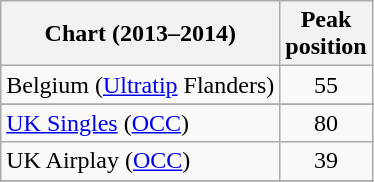<table class="wikitable sortable">
<tr>
<th>Chart (2013–2014)</th>
<th>Peak<br>position</th>
</tr>
<tr>
<td>Belgium (<a href='#'>Ultratip</a> Flanders)</td>
<td style="text-align:center;">55</td>
</tr>
<tr>
</tr>
<tr>
</tr>
<tr>
<td><a href='#'>UK Singles</a> (<a href='#'>OCC</a>)</td>
<td style="text-align:center;">80</td>
</tr>
<tr>
<td>UK Airplay (<a href='#'>OCC</a>)</td>
<td style="text-align:center;">39</td>
</tr>
<tr>
</tr>
<tr>
</tr>
<tr>
</tr>
</table>
